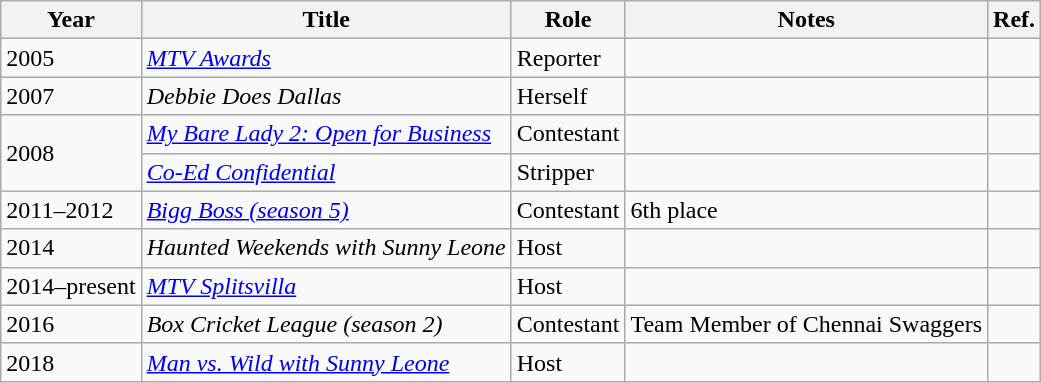<table class="wikitable sortable plainrowheaders">
<tr>
<th scope="col">Year</th>
<th scope="col">Title</th>
<th scope="col">Role</th>
<th class="unsortable" scope="col">Notes</th>
<th>Ref.</th>
</tr>
<tr>
<td>2005</td>
<td scope="row"><em><a href='#'>MTV Awards</a></em></td>
<td>Reporter</td>
<td></td>
<td></td>
</tr>
<tr>
<td>2007</td>
<td scope="row"><em>Debbie Does Dallas</em></td>
<td>Herself</td>
<td></td>
<td></td>
</tr>
<tr>
<td rowspan="2">2008</td>
<td scope="row"><em><a href='#'>My Bare Lady 2: Open for Business</a></em></td>
<td>Contestant</td>
<td></td>
<td></td>
</tr>
<tr>
<td scope="row"><em><a href='#'>Co-Ed Confidential</a></em></td>
<td>Stripper</td>
<td></td>
<td></td>
</tr>
<tr>
<td>2011–2012</td>
<td scope="row"><em><a href='#'>Bigg Boss (season 5)</a></em></td>
<td>Contestant</td>
<td>6th place</td>
<td></td>
</tr>
<tr>
<td>2014</td>
<td><em>Haunted Weekends with Sunny Leone</em></td>
<td>Host</td>
<td></td>
<td></td>
</tr>
<tr>
<td>2014–present</td>
<td scope="row"><em><a href='#'>MTV Splitsvilla</a></em></td>
<td>Host</td>
<td></td>
<td></td>
</tr>
<tr>
<td>2016</td>
<td scope="row"><em>Box Cricket League (season 2)</em></td>
<td>Contestant</td>
<td>Team Member of Chennai Swaggers</td>
<td></td>
</tr>
<tr>
<td>2018</td>
<td scope="row"><em><a href='#'>Man vs. Wild with Sunny Leone</a></em></td>
<td>Host</td>
<td></td>
<td></td>
</tr>
</table>
